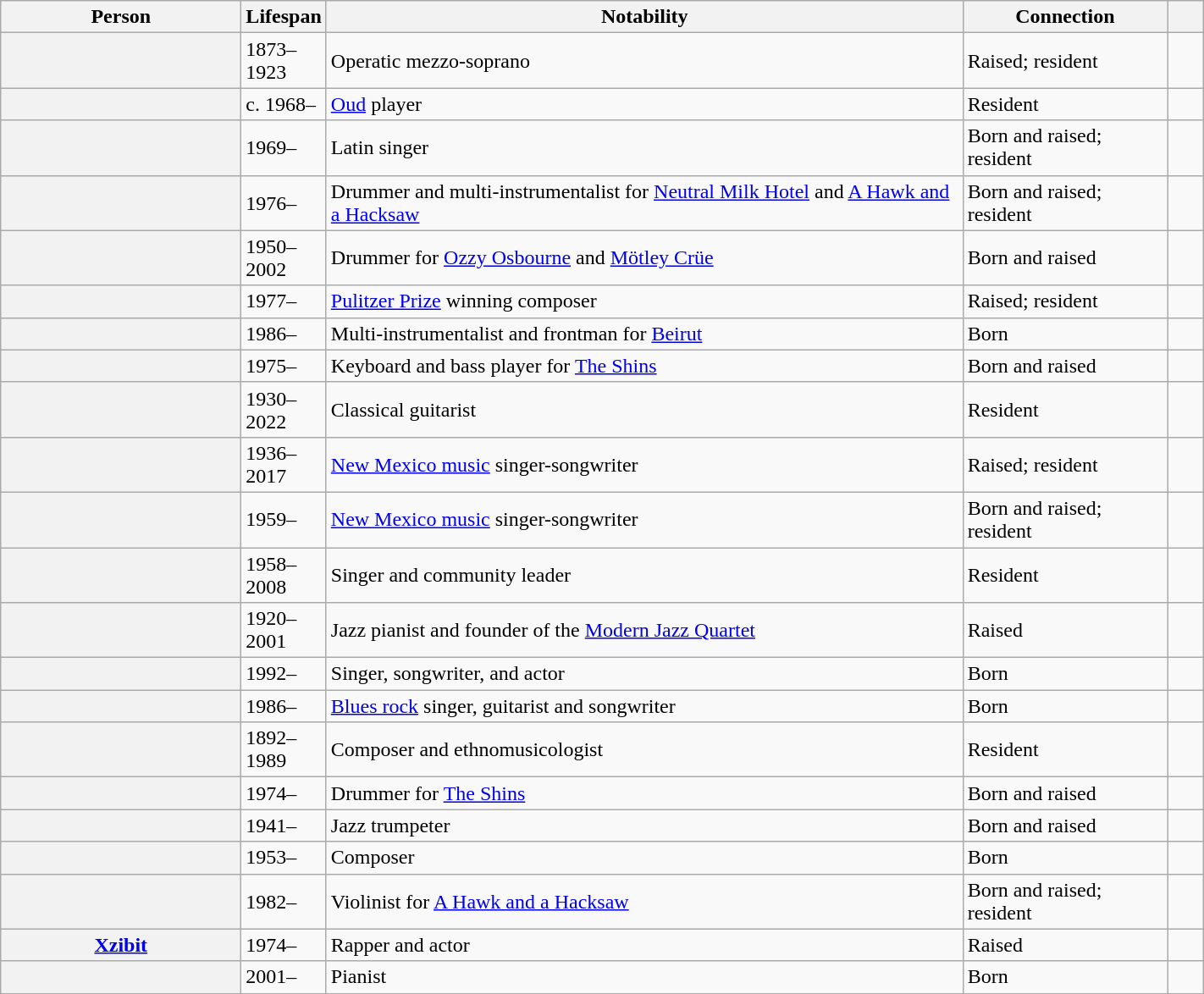<table class="wikitable plainrowheaders sortable" style="margin-right: 0; width:75%;">
<tr>
<th scope="col" width="20%">Person</th>
<th scope="col" width="6%">Lifespan</th>
<th scope="col">Notability</th>
<th scope="col" width="17%">Connection</th>
<th scope="col" class="unsortable" width="3%"></th>
</tr>
<tr>
<th scope="row"></th>
<td>1873–1923</td>
<td>Operatic mezzo-soprano</td>
<td>Raised; resident</td>
<td style="text-align:center;"></td>
</tr>
<tr>
<th scope="row"></th>
<td>c. 1968–</td>
<td><a href='#'>Oud</a> player</td>
<td>Resident</td>
<td style="text-align:center;"></td>
</tr>
<tr>
<th scope="row"></th>
<td>1969–</td>
<td>Latin singer</td>
<td>Born and raised; resident</td>
<td style="text-align:center;"></td>
</tr>
<tr>
<th scope="row"></th>
<td>1976–</td>
<td>Drummer and multi-instrumentalist for <a href='#'>Neutral Milk Hotel</a> and <a href='#'>A Hawk and a Hacksaw</a></td>
<td>Born and raised; resident</td>
<td style="text-align:center;"></td>
</tr>
<tr>
<th scope="row"></th>
<td>1950–2002</td>
<td>Drummer for <a href='#'>Ozzy Osbourne</a> and <a href='#'>Mötley Crüe</a></td>
<td>Born and raised</td>
<td style="text-align:center;"></td>
</tr>
<tr>
<th scope="row"></th>
<td>1977–</td>
<td><a href='#'>Pulitzer Prize</a> winning composer</td>
<td>Raised; resident</td>
<td style="text-align:center;"></td>
</tr>
<tr>
<th scope="row"></th>
<td>1986–</td>
<td>Multi-instrumentalist and frontman for <a href='#'>Beirut</a></td>
<td>Born</td>
<td style="text-align:center;"></td>
</tr>
<tr>
<th scope="row"></th>
<td>1975–</td>
<td>Keyboard and bass player for <a href='#'>The Shins</a></td>
<td>Born and raised</td>
<td style="text-align:center;"></td>
</tr>
<tr>
<th scope="row"></th>
<td>1930–2022</td>
<td>Classical guitarist</td>
<td>Resident</td>
<td style="text-align:center;"></td>
</tr>
<tr>
<th scope="row"></th>
<td>1936–2017</td>
<td><a href='#'>New Mexico music</a> singer-songwriter</td>
<td>Raised; resident</td>
<td style="text-align:center;"></td>
</tr>
<tr>
<th scope="row"></th>
<td>1959–</td>
<td><a href='#'>New Mexico music</a> singer-songwriter</td>
<td>Born and raised; resident</td>
<td style="text-align:center;"></td>
</tr>
<tr>
<th scope="row"></th>
<td>1958–2008</td>
<td>Singer and community leader</td>
<td>Resident</td>
<td style="text-align:center;"></td>
</tr>
<tr>
<th scope="row"></th>
<td>1920–2001</td>
<td>Jazz pianist and founder of the <a href='#'>Modern Jazz Quartet</a></td>
<td>Raised</td>
<td style="text-align:center;"></td>
</tr>
<tr>
<th scope="row"></th>
<td>1992–</td>
<td>Singer, songwriter, and actor</td>
<td>Born</td>
<td style="text-align:center;"></td>
</tr>
<tr>
<th scope="row"></th>
<td>1986–</td>
<td><a href='#'>Blues rock</a> singer, guitarist and songwriter</td>
<td>Born</td>
<td style="text-align:center;"></td>
</tr>
<tr>
<th scope="row"></th>
<td>1892–1989</td>
<td>Composer and ethnomusicologist</td>
<td>Resident</td>
<td style="text-align:center;"></td>
</tr>
<tr>
<th scope="row"></th>
<td>1974–</td>
<td>Drummer for <a href='#'>The Shins</a></td>
<td>Born and raised</td>
<td style="text-align:center;"></td>
</tr>
<tr>
<th scope="row"></th>
<td>1941–</td>
<td>Jazz trumpeter</td>
<td>Born and raised</td>
<td style="text-align:center;"></td>
</tr>
<tr>
<th scope="row"></th>
<td>1953–</td>
<td>Composer</td>
<td>Born</td>
<td style="text-align:center;"></td>
</tr>
<tr>
<th scope="row"></th>
<td>1982–</td>
<td>Violinist for <a href='#'>A Hawk and a Hacksaw</a></td>
<td>Born and raised; resident</td>
<td style="text-align:center;"></td>
</tr>
<tr>
<th scope="row"><a href='#'>Xzibit</a></th>
<td>1974–</td>
<td>Rapper and actor</td>
<td>Raised</td>
<td style="text-align:center;"></td>
</tr>
<tr>
<th scope="row"></th>
<td>2001–</td>
<td>Pianist</td>
<td>Born</td>
<td style="text-align:center;"></td>
</tr>
</table>
